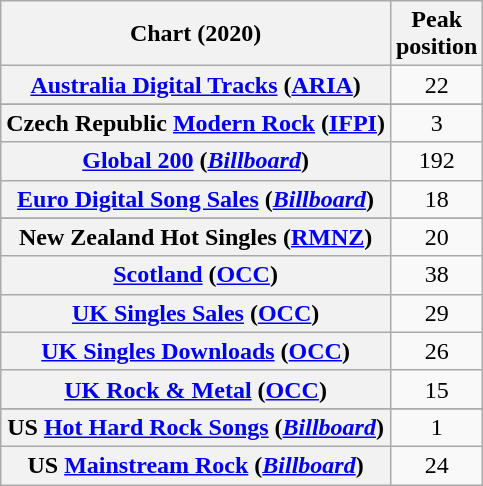<table class="wikitable sortable plainrowheaders" style="text-align:center">
<tr>
<th scope="col">Chart (2020)</th>
<th scope="col">Peak<br> position</th>
</tr>
<tr>
<th scope="row"><a href='#'>Australia Digital Tracks</a> (<a href='#'>ARIA</a>)</th>
<td>22</td>
</tr>
<tr>
</tr>
<tr>
</tr>
<tr>
</tr>
<tr>
<th scope="row">Czech Republic <a href='#'>Modern Rock</a> (<a href='#'>IFPI</a>)</th>
<td>3</td>
</tr>
<tr>
<th scope="row"><a href='#'>Global 200</a> (<em><a href='#'>Billboard</a></em>)</th>
<td>192</td>
</tr>
<tr>
<th scope="row"><a href='#'>Euro Digital Song Sales</a> (<em><a href='#'>Billboard</a></em>)</th>
<td>18</td>
</tr>
<tr>
</tr>
<tr>
<th scope="row">New Zealand Hot Singles (<a href='#'>RMNZ</a>)</th>
<td>20</td>
</tr>
<tr>
<th scope="row"><a href='#'>Scotland</a> (<a href='#'>OCC</a>)</th>
<td>38</td>
</tr>
<tr>
<th scope="row"><a href='#'>UK Singles Sales</a> (<a href='#'>OCC</a>)</th>
<td>29</td>
</tr>
<tr>
<th scope="row"><a href='#'>UK Singles Downloads</a> (<a href='#'>OCC</a>)</th>
<td>26</td>
</tr>
<tr>
<th scope="row"><a href='#'>UK Rock & Metal</a> (<a href='#'>OCC</a>)</th>
<td>15</td>
</tr>
<tr>
</tr>
<tr>
</tr>
<tr>
<th scope="row">US <a href='#'>Hot Hard Rock Songs</a> (<em><a href='#'>Billboard</a></em>)</th>
<td>1</td>
</tr>
<tr>
<th scope="row">US <a href='#'>Mainstream Rock</a> (<em><a href='#'>Billboard</a></em>)</th>
<td>24</td>
</tr>
</table>
